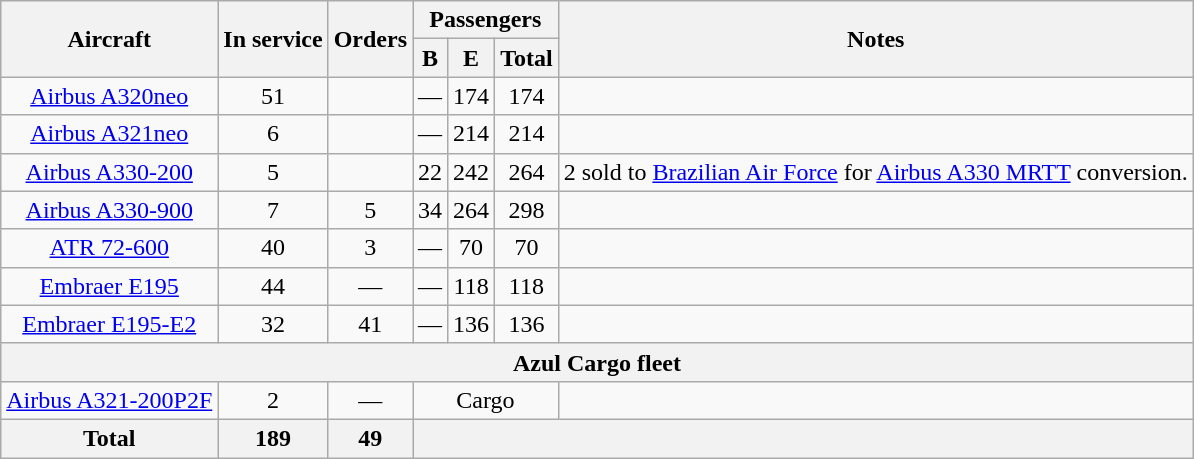<table class="wikitable" style="border-collapse:collapse;text-align:center; margin:auto; margin-left:auto; margin-right:auto;">
<tr>
<th rowspan="2">Aircraft</th>
<th rowspan="2">In service</th>
<th rowspan="2">Orders</th>
<th colspan="3">Passengers</th>
<th rowspan="2">Notes</th>
</tr>
<tr>
<th><abbr>B</abbr></th>
<th><abbr>E</abbr></th>
<th>Total</th>
</tr>
<tr>
<td><a href='#'>Airbus A320neo</a></td>
<td>51</td>
<td></td>
<td>—</td>
<td>174</td>
<td>174</td>
<td></td>
</tr>
<tr>
<td><a href='#'>Airbus A321neo</a></td>
<td>6</td>
<td></td>
<td>—</td>
<td>214</td>
<td>214</td>
<td></td>
</tr>
<tr>
<td><a href='#'>Airbus A330-200</a></td>
<td>5</td>
<td></td>
<td>22</td>
<td>242</td>
<td>264</td>
<td>2 sold to <a href='#'>Brazilian Air Force</a> for <a href='#'>Airbus A330 MRTT</a> conversion.</td>
</tr>
<tr>
<td><a href='#'>Airbus A330-900</a></td>
<td>7</td>
<td>5</td>
<td>34</td>
<td>264</td>
<td>298</td>
<td></td>
</tr>
<tr>
<td><a href='#'>ATR 72-600</a></td>
<td>40</td>
<td>3</td>
<td>—</td>
<td>70</td>
<td>70</td>
<td></td>
</tr>
<tr>
<td><a href='#'>Embraer E195</a></td>
<td>44</td>
<td>—</td>
<td>—</td>
<td>118</td>
<td>118</td>
<td></td>
</tr>
<tr>
<td><a href='#'>Embraer E195-E2</a></td>
<td>32</td>
<td>41</td>
<td>—</td>
<td>136</td>
<td>136</td>
<td></td>
</tr>
<tr>
<th colspan="7">Azul Cargo fleet</th>
</tr>
<tr>
<td><a href='#'>Airbus A321-200P2F</a></td>
<td>2</td>
<td>—</td>
<td colspan="3"><abbr>Cargo</abbr></td>
<td></td>
</tr>
<tr>
<th>Total</th>
<th>189</th>
<th>49</th>
<th colspan="4"></th>
</tr>
</table>
